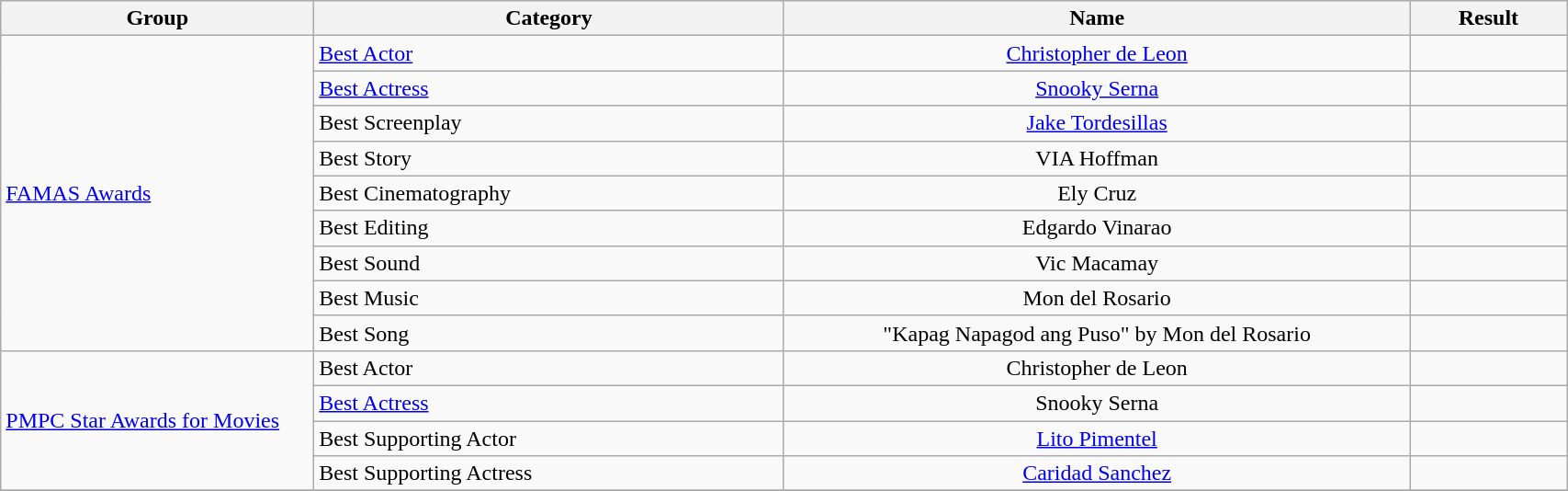<table | width="90%" class="wikitable sortable">
<tr>
<th width="20%">Group</th>
<th width="30%">Category</th>
<th width="40%">Name</th>
<th width="10%">Result</th>
</tr>
<tr>
<td rowspan="9" align="left"><a href='#'>FAMAS Awards</a></td>
<td><a href='#'>Best Actor</a></td>
<td align="center"><a href='#'>Christopher de Leon</a></td>
<td></td>
</tr>
<tr>
<td><a href='#'>Best Actress</a></td>
<td align="center"><a href='#'>Snooky Serna</a></td>
<td></td>
</tr>
<tr>
<td>Best Screenplay</td>
<td align="center"><a href='#'>Jake Tordesillas</a></td>
<td></td>
</tr>
<tr>
<td>Best Story</td>
<td align="center">VIA Hoffman</td>
<td></td>
</tr>
<tr>
<td>Best Cinematography</td>
<td align="center">Ely Cruz</td>
<td></td>
</tr>
<tr>
<td>Best Editing</td>
<td align="center">Edgardo Vinarao</td>
<td></td>
</tr>
<tr>
<td>Best Sound</td>
<td align="center">Vic Macamay</td>
<td></td>
</tr>
<tr>
<td>Best Music</td>
<td align="center">Mon del Rosario</td>
<td></td>
</tr>
<tr>
<td>Best Song</td>
<td align="center">"Kapag Napagod ang Puso" by Mon del Rosario</td>
<td></td>
</tr>
<tr>
<td rowspan="4" align="left"><a href='#'>PMPC Star Awards for Movies</a></td>
<td>Best Actor</td>
<td align="center">Christopher de Leon</td>
<td></td>
</tr>
<tr>
<td><a href='#'>Best Actress</a></td>
<td align="center">Snooky Serna</td>
<td></td>
</tr>
<tr>
<td>Best Supporting Actor</td>
<td align="center"><a href='#'>Lito Pimentel</a></td>
<td></td>
</tr>
<tr>
<td>Best Supporting Actress</td>
<td align="center"><a href='#'>Caridad Sanchez</a></td>
<td></td>
</tr>
<tr>
</tr>
</table>
